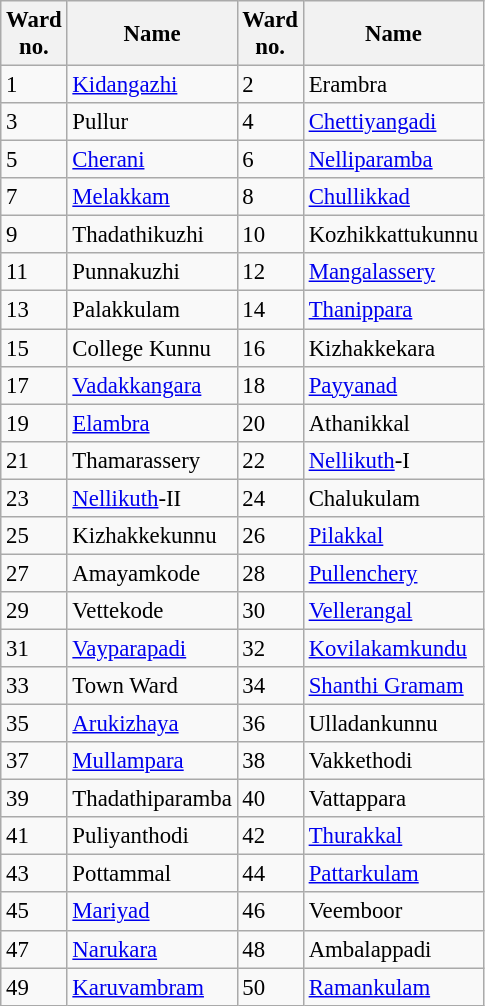<table class="wikitable sortable" style="font-size: 95%;">
<tr>
<th width="20px">Ward no.</th>
<th width="75px">Name</th>
<th width="20px">Ward no.</th>
<th width="75px">Name</th>
</tr>
<tr>
<td>1</td>
<td><a href='#'>Kidangazhi</a></td>
<td>2</td>
<td>Erambra</td>
</tr>
<tr>
<td>3</td>
<td>Pullur</td>
<td>4</td>
<td><a href='#'>Chettiyangadi</a></td>
</tr>
<tr>
<td>5</td>
<td><a href='#'>Cherani</a></td>
<td>6</td>
<td><a href='#'>Nelliparamba</a></td>
</tr>
<tr>
<td>7</td>
<td><a href='#'>Melakkam</a></td>
<td>8</td>
<td><a href='#'>Chullikkad</a></td>
</tr>
<tr>
<td>9</td>
<td>Thadathikuzhi</td>
<td>10</td>
<td>Kozhikkattukunnu</td>
</tr>
<tr>
<td>11</td>
<td>Punnakuzhi</td>
<td>12</td>
<td><a href='#'>Mangalassery</a></td>
</tr>
<tr>
<td>13</td>
<td>Palakkulam</td>
<td>14</td>
<td><a href='#'>Thanippara</a></td>
</tr>
<tr>
<td>15</td>
<td>College Kunnu</td>
<td>16</td>
<td>Kizhakkekara</td>
</tr>
<tr>
<td>17</td>
<td><a href='#'>Vadakkangara</a></td>
<td>18</td>
<td><a href='#'>Payyanad</a></td>
</tr>
<tr>
<td>19</td>
<td><a href='#'>Elambra</a></td>
<td>20</td>
<td>Athanikkal</td>
</tr>
<tr>
<td>21</td>
<td>Thamarassery</td>
<td>22</td>
<td><a href='#'>Nellikuth</a>-I</td>
</tr>
<tr>
<td>23</td>
<td><a href='#'>Nellikuth</a>-II</td>
<td>24</td>
<td>Chalukulam</td>
</tr>
<tr>
<td>25</td>
<td>Kizhakkekunnu</td>
<td>26</td>
<td><a href='#'>Pilakkal</a></td>
</tr>
<tr>
<td>27</td>
<td>Amayamkode</td>
<td>28</td>
<td><a href='#'>Pullenchery</a></td>
</tr>
<tr>
<td>29</td>
<td>Vettekode</td>
<td>30</td>
<td><a href='#'>Vellerangal</a></td>
</tr>
<tr>
<td>31</td>
<td><a href='#'>Vayparapadi</a></td>
<td>32</td>
<td><a href='#'>Kovilakamkundu</a></td>
</tr>
<tr>
<td>33</td>
<td>Town Ward</td>
<td>34</td>
<td><a href='#'>Shanthi Gramam</a></td>
</tr>
<tr>
<td>35</td>
<td><a href='#'>Arukizhaya</a></td>
<td>36</td>
<td>Ulladankunnu</td>
</tr>
<tr>
<td>37</td>
<td><a href='#'>Mullampara</a></td>
<td>38</td>
<td>Vakkethodi</td>
</tr>
<tr>
<td>39</td>
<td>Thadathiparamba</td>
<td>40</td>
<td>Vattappara</td>
</tr>
<tr>
<td>41</td>
<td>Puliyanthodi</td>
<td>42</td>
<td><a href='#'>Thurakkal</a></td>
</tr>
<tr>
<td>43</td>
<td>Pottammal</td>
<td>44</td>
<td><a href='#'>Pattarkulam</a></td>
</tr>
<tr>
<td>45</td>
<td><a href='#'>Mariyad</a></td>
<td>46</td>
<td>Veemboor</td>
</tr>
<tr>
<td>47</td>
<td><a href='#'>Narukara</a></td>
<td>48</td>
<td>Ambalappadi</td>
</tr>
<tr>
<td>49</td>
<td><a href='#'>Karuvambram</a></td>
<td>50</td>
<td><a href='#'>Ramankulam</a></td>
</tr>
</table>
